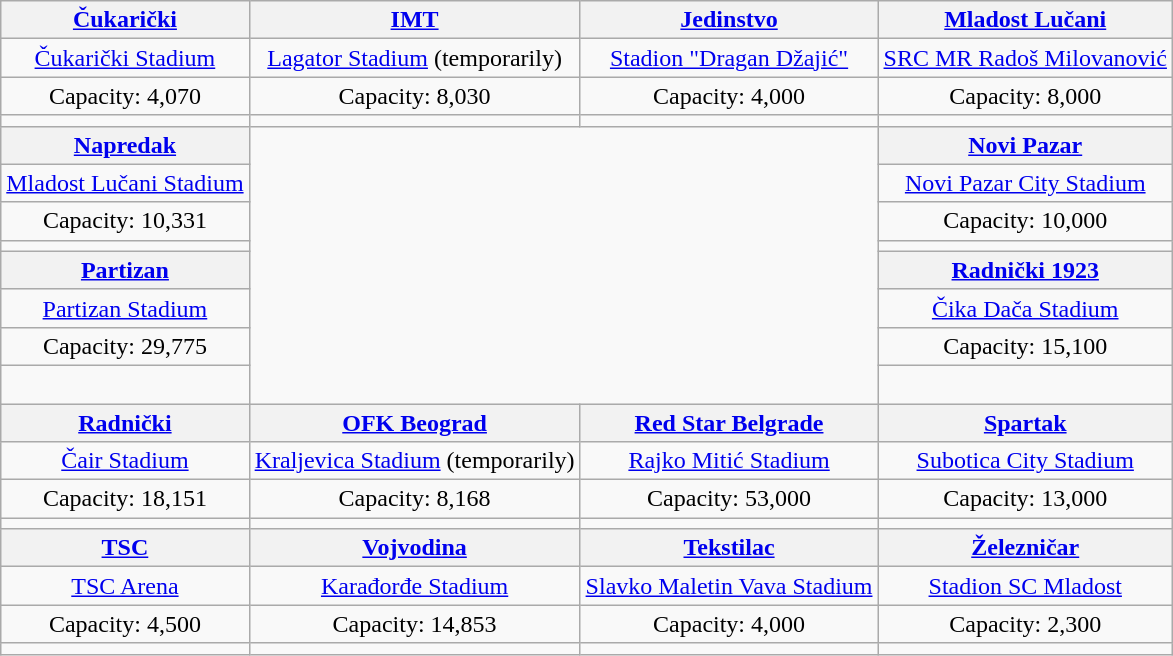<table class="wikitable" style="text-align:center">
<tr>
<th><a href='#'>Čukarički</a></th>
<th><a href='#'>IMT</a></th>
<th><a href='#'>Jedinstvo</a></th>
<th><a href='#'>Mladost Lučani</a></th>
</tr>
<tr>
<td><a href='#'>Čukarički Stadium</a></td>
<td><a href='#'>Lagator Stadium</a> (temporarily)</td>
<td><a href='#'>Stadion "Dragan Džajić"</a></td>
<td><a href='#'>SRC MR Radoš Milovanović</a></td>
</tr>
<tr>
<td>Capacity: 4,070</td>
<td>Capacity: 8,030</td>
<td>Capacity: 4,000</td>
<td>Capacity: 8,000</td>
</tr>
<tr>
<td></td>
<td></td>
<td></td>
<td></td>
</tr>
<tr>
<th><a href='#'>Napredak</a></th>
<td colspan="2" rowspan="8"><br><br></td>
<th><a href='#'>Novi Pazar</a></th>
</tr>
<tr>
<td><a href='#'>Mladost Lučani Stadium</a></td>
<td><a href='#'>Novi Pazar City Stadium</a></td>
</tr>
<tr>
<td>Capacity: 10,331</td>
<td>Capacity: 10,000</td>
</tr>
<tr>
<td></td>
<td></td>
</tr>
<tr>
<th><a href='#'>Partizan</a></th>
<th><a href='#'>Radnički 1923</a></th>
</tr>
<tr>
<td><a href='#'>Partizan Stadium</a></td>
<td><a href='#'>Čika Dača Stadium</a></td>
</tr>
<tr>
<td>Capacity: 29,775</td>
<td>Capacity: 15,100</td>
</tr>
<tr>
<td><br></td>
<td></td>
</tr>
<tr>
<th><a href='#'>Radnički</a></th>
<th><a href='#'>OFK Beograd</a></th>
<th><a href='#'>Red Star Belgrade</a></th>
<th><a href='#'>Spartak</a></th>
</tr>
<tr>
<td><a href='#'>Čair Stadium</a></td>
<td><a href='#'>Kraljevica Stadium</a> (temporarily)</td>
<td><a href='#'>Rajko Mitić Stadium</a></td>
<td><a href='#'>Subotica City Stadium</a></td>
</tr>
<tr>
<td>Capacity: 18,151</td>
<td>Capacity: 8,168</td>
<td>Capacity: 53,000</td>
<td>Capacity: 13,000</td>
</tr>
<tr>
<td></td>
<td></td>
<td></td>
<td></td>
</tr>
<tr>
<th><a href='#'>TSC</a></th>
<th><a href='#'>Vojvodina</a></th>
<th><a href='#'>Tekstilac</a></th>
<th><a href='#'>Železničar</a></th>
</tr>
<tr>
<td><a href='#'>TSC Arena</a></td>
<td><a href='#'>Karađorđe Stadium</a></td>
<td><a href='#'>Slavko Maletin Vava Stadium</a></td>
<td><a href='#'>Stadion SC Mladost</a></td>
</tr>
<tr>
<td>Capacity: 4,500</td>
<td>Capacity: 14,853</td>
<td>Capacity: 4,000</td>
<td>Capacity: 2,300</td>
</tr>
<tr>
<td></td>
<td></td>
<td></td>
<td></td>
</tr>
</table>
